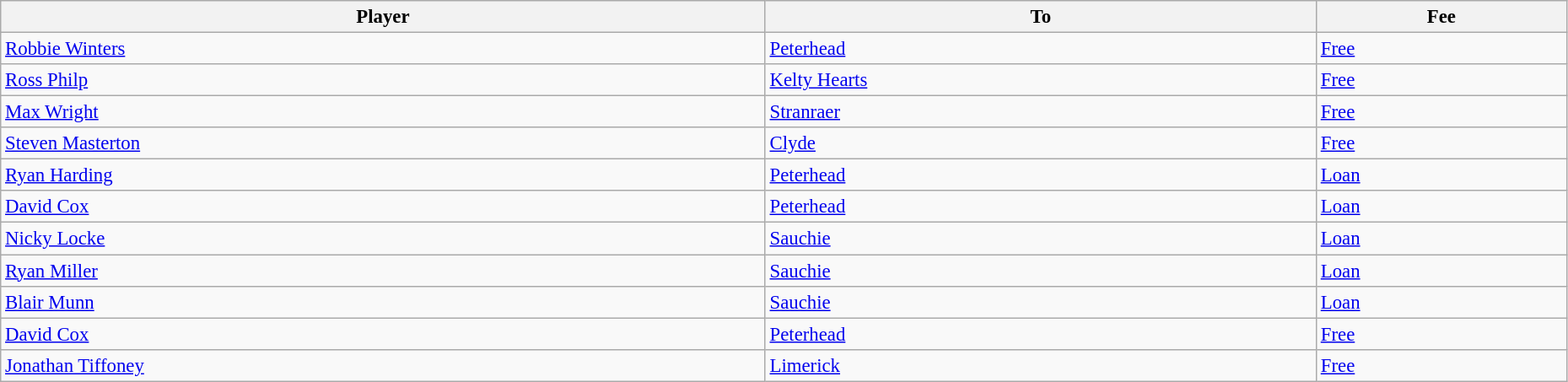<table class="wikitable" style="text-align:center; font-size:95%;width:98%; text-align:left">
<tr>
<th>Player</th>
<th>To</th>
<th>Fee</th>
</tr>
<tr>
<td> <a href='#'>Robbie Winters</a></td>
<td> <a href='#'>Peterhead</a></td>
<td><a href='#'>Free</a></td>
</tr>
<tr>
<td> <a href='#'>Ross Philp</a></td>
<td> <a href='#'>Kelty Hearts</a></td>
<td><a href='#'>Free</a></td>
</tr>
<tr>
<td> <a href='#'>Max Wright</a></td>
<td> <a href='#'>Stranraer</a></td>
<td><a href='#'>Free</a></td>
</tr>
<tr>
<td> <a href='#'>Steven Masterton</a></td>
<td> <a href='#'>Clyde</a></td>
<td><a href='#'>Free</a></td>
</tr>
<tr>
<td> <a href='#'>Ryan Harding</a></td>
<td> <a href='#'>Peterhead</a></td>
<td><a href='#'>Loan</a></td>
</tr>
<tr>
<td> <a href='#'>David Cox</a></td>
<td> <a href='#'>Peterhead</a></td>
<td><a href='#'>Loan</a></td>
</tr>
<tr>
<td> <a href='#'>Nicky Locke</a></td>
<td> <a href='#'>Sauchie</a></td>
<td><a href='#'>Loan</a></td>
</tr>
<tr>
<td> <a href='#'>Ryan Miller</a></td>
<td> <a href='#'>Sauchie</a></td>
<td><a href='#'>Loan</a></td>
</tr>
<tr>
<td> <a href='#'>Blair Munn</a></td>
<td> <a href='#'>Sauchie</a></td>
<td><a href='#'>Loan</a></td>
</tr>
<tr>
<td> <a href='#'>David Cox</a></td>
<td> <a href='#'>Peterhead</a></td>
<td><a href='#'>Free</a></td>
</tr>
<tr>
<td> <a href='#'>Jonathan Tiffoney</a></td>
<td> <a href='#'>Limerick</a></td>
<td><a href='#'>Free</a></td>
</tr>
</table>
